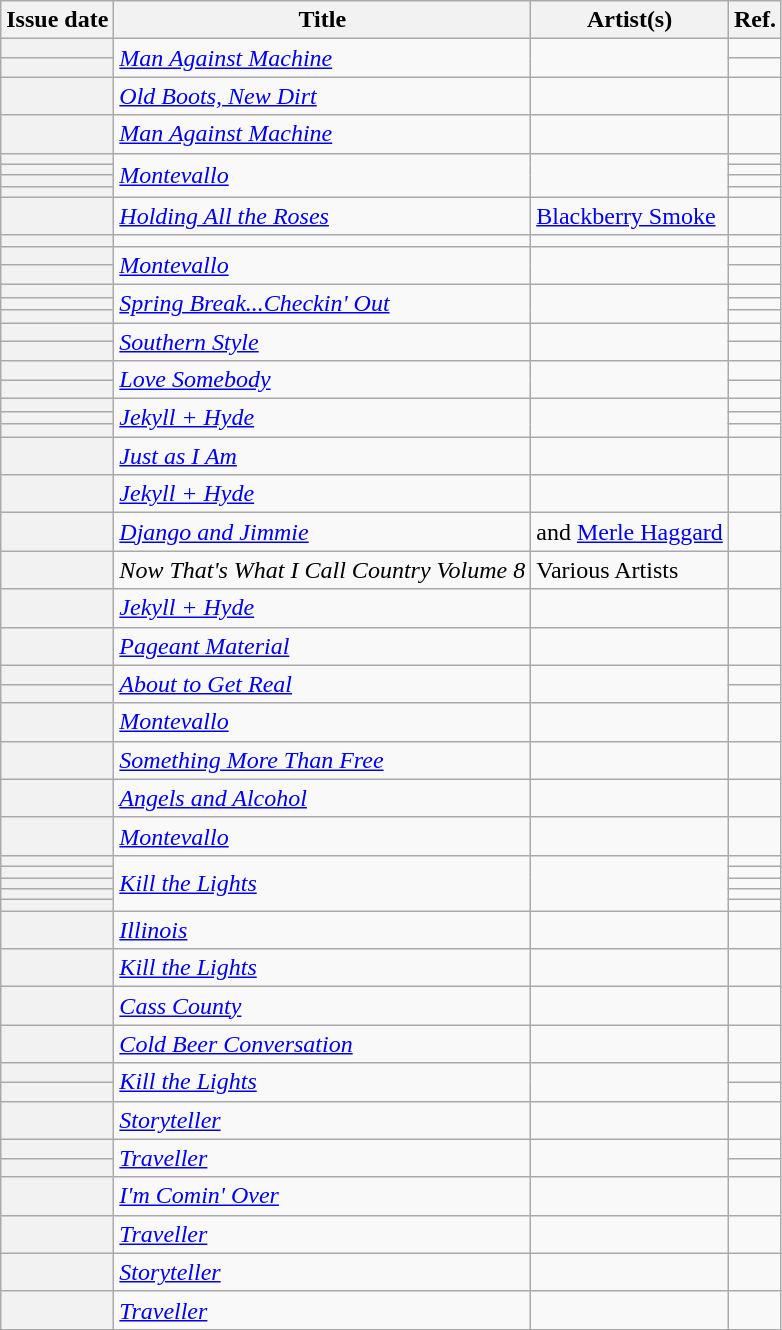<table class="wikitable sortable plainrowheaders">
<tr>
<th scope=col>Issue date</th>
<th scope=col>Title</th>
<th scope=col>Artist(s)</th>
<th scope=col class=unsortable>Ref.</th>
</tr>
<tr>
<th scope=row></th>
<td rowspan="2"><em><a href='#'>Man Against Machine</a></em></td>
<td rowspan="2"></td>
<td align=center></td>
</tr>
<tr>
<th scope=row></th>
<td align=center></td>
</tr>
<tr>
<th scope=row></th>
<td><em><a href='#'>Old Boots, New Dirt</a></em></td>
<td></td>
<td align=center></td>
</tr>
<tr>
<th scope=row></th>
<td><em><a href='#'>Man Against Machine</a></em></td>
<td></td>
<td align=center></td>
</tr>
<tr>
<th scope=row></th>
<td rowspan="4"><em><a href='#'>Montevallo</a></em></td>
<td rowspan="4"></td>
<td align=center></td>
</tr>
<tr>
<th scope=row></th>
<td align=center></td>
</tr>
<tr>
<th scope=row></th>
<td align=center></td>
</tr>
<tr>
<th scope=row></th>
<td align=center></td>
</tr>
<tr>
<th scope=row></th>
<td><em><a href='#'>Holding All the Roses</a></em></td>
<td><a href='#'>Blackberry Smoke</a></td>
<td align=center></td>
</tr>
<tr>
<th scope=row></th>
<td><em></em></td>
<td></td>
<td align=center></td>
</tr>
<tr>
<th scope=row></th>
<td rowspan="2"><em><a href='#'>Montevallo</a></em></td>
<td rowspan="2"></td>
<td align=center></td>
</tr>
<tr>
<th scope=row></th>
<td align=center></td>
</tr>
<tr>
<th scope=row></th>
<td rowspan="3"><em><a href='#'>Spring Break...Checkin' Out</a></em></td>
<td rowspan="3"></td>
<td align=center></td>
</tr>
<tr>
<th scope=row></th>
<td align=center></td>
</tr>
<tr>
<th scope=row></th>
<td align=center></td>
</tr>
<tr>
<th scope=row></th>
<td rowspan="2"><em><a href='#'>Southern Style</a></em></td>
<td rowspan="2"></td>
<td align=center></td>
</tr>
<tr>
<th scope=row></th>
<td align=center></td>
</tr>
<tr>
<th scope=row></th>
<td rowspan="2"><em><a href='#'>Love Somebody</a></em></td>
<td rowspan="2"></td>
<td align=center></td>
</tr>
<tr>
<th scope=row></th>
<td align=center></td>
</tr>
<tr>
<th scope=row></th>
<td rowspan="3"><em><a href='#'>Jekyll + Hyde</a></em></td>
<td rowspan="3"></td>
<td align=center></td>
</tr>
<tr>
<th scope=row></th>
<td align=center></td>
</tr>
<tr>
<th scope=row></th>
<td align=center></td>
</tr>
<tr>
<th scope=row></th>
<td><em><a href='#'>Just as I Am</a></em></td>
<td></td>
<td align=center></td>
</tr>
<tr>
<th scope=row></th>
<td><em><a href='#'>Jekyll + Hyde</a></em></td>
<td></td>
<td align=center></td>
</tr>
<tr>
<th scope=row></th>
<td><em><a href='#'>Django and Jimmie</a></em></td>
<td> and <a href='#'>Merle Haggard</a></td>
<td align=center></td>
</tr>
<tr>
<th scope=row></th>
<td><em>Now That's What I Call Country Volume 8</em></td>
<td>Various Artists</td>
<td align=center></td>
</tr>
<tr>
<th scope=row></th>
<td><em><a href='#'>Jekyll + Hyde</a></em></td>
<td></td>
<td align=center></td>
</tr>
<tr>
<th scope=row></th>
<td><em><a href='#'>Pageant Material</a></em></td>
<td></td>
<td align=center></td>
</tr>
<tr>
<th scope=row></th>
<td rowspan="2"><em><a href='#'>About to Get Real</a></em></td>
<td rowspan="2"></td>
<td align=center></td>
</tr>
<tr>
<th scope=row></th>
<td align=center></td>
</tr>
<tr>
<th scope=row></th>
<td><em><a href='#'>Montevallo</a></em></td>
<td></td>
<td align=center></td>
</tr>
<tr>
<th scope=row></th>
<td><em><a href='#'>Something More Than Free</a></em></td>
<td></td>
<td align=center></td>
</tr>
<tr>
<th scope=row></th>
<td><em><a href='#'>Angels and Alcohol</a></em></td>
<td></td>
<td align=center></td>
</tr>
<tr>
<th scope=row></th>
<td><em><a href='#'>Montevallo</a></em></td>
<td></td>
<td align=center></td>
</tr>
<tr>
<th scope=row></th>
<td rowspan="5"><em><a href='#'>Kill the Lights</a></em></td>
<td rowspan="5"></td>
<td align=center></td>
</tr>
<tr>
<th scope=row></th>
<td align=center></td>
</tr>
<tr>
<th scope=row></th>
<td align=center></td>
</tr>
<tr>
<th scope=row></th>
<td align=center></td>
</tr>
<tr>
<th scope=row></th>
<td align=center></td>
</tr>
<tr>
<th scope=row></th>
<td><em><a href='#'>Illinois</a></em></td>
<td></td>
<td align=center></td>
</tr>
<tr>
<th scope=row></th>
<td><em><a href='#'>Kill the Lights</a></em></td>
<td></td>
<td align=center></td>
</tr>
<tr>
<th scope=row></th>
<td><em><a href='#'>Cass County</a></em></td>
<td></td>
<td align=center></td>
</tr>
<tr>
<th scope=row></th>
<td><em><a href='#'>Cold Beer Conversation</a></em></td>
<td></td>
<td align=center></td>
</tr>
<tr>
<th scope=row></th>
<td rowspan="2"><em><a href='#'>Kill the Lights</a></em></td>
<td rowspan="2"></td>
<td align=center></td>
</tr>
<tr>
<th scope=row></th>
<td align=center></td>
</tr>
<tr>
<th scope=row></th>
<td><em><a href='#'>Storyteller</a></em></td>
<td></td>
<td align=center></td>
</tr>
<tr>
<th scope=row></th>
<td rowspan="2"><em><a href='#'>Traveller</a></em></td>
<td rowspan="2"></td>
<td align=center></td>
</tr>
<tr>
<th scope=row></th>
<td align=center></td>
</tr>
<tr>
<th scope=row></th>
<td><em><a href='#'>I'm Comin' Over</a></em></td>
<td></td>
<td align=center></td>
</tr>
<tr>
<th scope=row></th>
<td><em><a href='#'>Traveller</a></em></td>
<td></td>
<td align=center></td>
</tr>
<tr>
<th scope=row></th>
<td><em><a href='#'>Storyteller</a></em></td>
<td></td>
<td align=center></td>
</tr>
<tr>
<th scope=row></th>
<td><em><a href='#'>Traveller</a></em></td>
<td></td>
<td align=center></td>
</tr>
</table>
